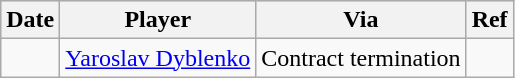<table class="wikitable">
<tr style="background:#ddd; text-align:center;">
<th>Date</th>
<th>Player</th>
<th>Via</th>
<th>Ref</th>
</tr>
<tr>
<td></td>
<td><a href='#'>Yaroslav Dyblenko</a></td>
<td>Contract termination</td>
<td></td>
</tr>
</table>
